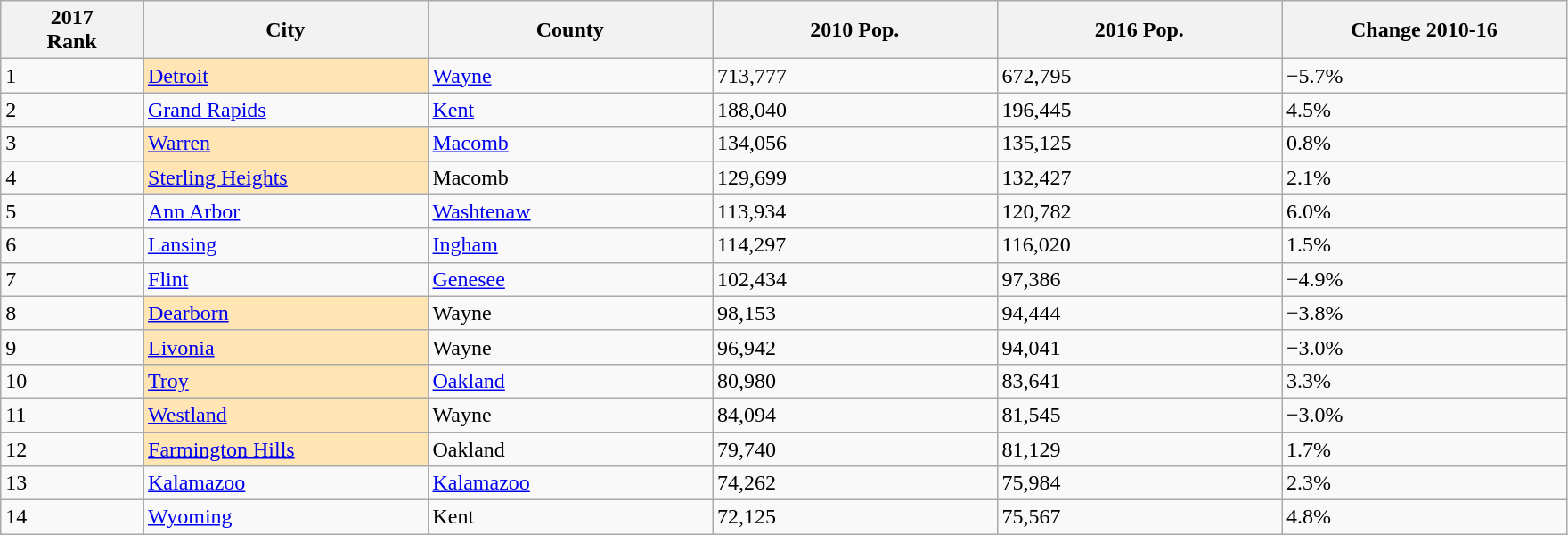<table class="wikitable sortable">
<tr>
<th bgcolor="#DDDDFF" width="5%">2017<br>Rank</th>
<th bgcolor="#DDDDFF" width="10%">City</th>
<th bgcolor="#DDDDFF" width="10%">County</th>
<th bgcolor="#DDDDFF" width="10%">2010 Pop.</th>
<th bgcolor="#DDDDFF" width="10%">2016 Pop.</th>
<th bgcolor="#DDDDFF" width="10%">Change 2010-16</th>
</tr>
<tr align="left">
<td>1</td>
<td bgcolor=#FFE5B4><a href='#'>Detroit</a></td>
<td><a href='#'>Wayne</a></td>
<td>713,777</td>
<td>672,795</td>
<td>−5.7% </td>
</tr>
<tr align="left">
<td>2</td>
<td><a href='#'>Grand Rapids</a></td>
<td><a href='#'>Kent</a></td>
<td>188,040</td>
<td>196,445</td>
<td>4.5% </td>
</tr>
<tr align="left">
<td>3</td>
<td bgcolor=#FFE5B4><a href='#'>Warren</a></td>
<td><a href='#'>Macomb</a></td>
<td>134,056</td>
<td>135,125</td>
<td>0.8% </td>
</tr>
<tr align="left">
<td>4</td>
<td bgcolor=#FFE5B4><a href='#'>Sterling Heights</a></td>
<td>Macomb</td>
<td>129,699</td>
<td>132,427</td>
<td>2.1% </td>
</tr>
<tr align="left">
<td>5</td>
<td><a href='#'>Ann Arbor</a></td>
<td><a href='#'>Washtenaw</a></td>
<td>113,934</td>
<td>120,782</td>
<td>6.0% </td>
</tr>
<tr align="left">
<td>6</td>
<td><a href='#'>Lansing</a></td>
<td><a href='#'>Ingham</a></td>
<td>114,297</td>
<td>116,020</td>
<td>1.5% </td>
</tr>
<tr align="left">
<td>7</td>
<td><a href='#'>Flint</a></td>
<td><a href='#'>Genesee</a></td>
<td>102,434</td>
<td>97,386</td>
<td>−4.9% </td>
</tr>
<tr align="left">
<td>8</td>
<td bgcolor=#FFE5B4><a href='#'>Dearborn</a></td>
<td>Wayne</td>
<td>98,153</td>
<td>94,444</td>
<td>−3.8% </td>
</tr>
<tr align="left">
<td>9</td>
<td bgcolor=#FFE5B4><a href='#'>Livonia</a></td>
<td>Wayne</td>
<td>96,942</td>
<td>94,041</td>
<td>−3.0% </td>
</tr>
<tr align="left">
<td>10</td>
<td bgcolor=#FFE5B4><a href='#'>Troy</a></td>
<td><a href='#'>Oakland</a></td>
<td>80,980</td>
<td>83,641</td>
<td>3.3% </td>
</tr>
<tr align="left">
<td>11</td>
<td bgcolor=#FFE5B4><a href='#'>Westland</a></td>
<td>Wayne</td>
<td>84,094</td>
<td>81,545</td>
<td>−3.0% </td>
</tr>
<tr align="left">
<td>12</td>
<td bgcolor=#FFE5B4><a href='#'>Farmington Hills</a></td>
<td>Oakland</td>
<td>79,740</td>
<td>81,129</td>
<td>1.7% </td>
</tr>
<tr align="left">
<td>13</td>
<td><a href='#'>Kalamazoo</a></td>
<td><a href='#'>Kalamazoo</a></td>
<td>74,262</td>
<td>75,984</td>
<td>2.3% </td>
</tr>
<tr align="left">
<td>14</td>
<td><a href='#'>Wyoming</a></td>
<td>Kent</td>
<td>72,125</td>
<td>75,567</td>
<td>4.8% </td>
</tr>
</table>
